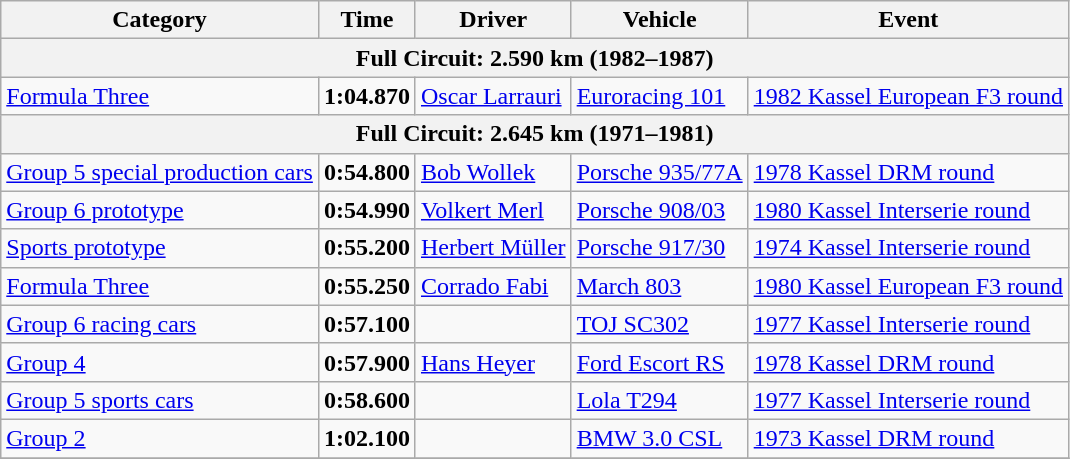<table class="wikitable">
<tr>
<th>Category</th>
<th>Time</th>
<th>Driver</th>
<th>Vehicle</th>
<th>Event</th>
</tr>
<tr>
<th colspan=5>Full Circuit: 2.590 km (1982–1987)</th>
</tr>
<tr>
<td><a href='#'>Formula Three</a></td>
<td><strong>1:04.870</strong></td>
<td><a href='#'>Oscar Larrauri</a></td>
<td><a href='#'>Euroracing 101</a></td>
<td><a href='#'>1982 Kassel European F3 round</a></td>
</tr>
<tr>
<th colspan=5>Full Circuit: 2.645 km (1971–1981)</th>
</tr>
<tr>
<td><a href='#'>Group 5 special production cars</a></td>
<td><strong>0:54.800</strong></td>
<td><a href='#'>Bob Wollek</a></td>
<td><a href='#'>Porsche 935/77A</a></td>
<td><a href='#'>1978 Kassel DRM round</a></td>
</tr>
<tr>
<td><a href='#'>Group 6 prototype</a></td>
<td><strong>0:54.990</strong></td>
<td><a href='#'>Volkert Merl</a></td>
<td><a href='#'>Porsche 908/03</a></td>
<td><a href='#'>1980 Kassel Interserie round</a></td>
</tr>
<tr>
<td><a href='#'>Sports prototype</a></td>
<td><strong>0:55.200</strong></td>
<td><a href='#'>Herbert Müller</a></td>
<td><a href='#'>Porsche 917/30</a></td>
<td><a href='#'>1974 Kassel Interserie round</a></td>
</tr>
<tr>
<td><a href='#'>Formula Three</a></td>
<td><strong>0:55.250</strong></td>
<td><a href='#'>Corrado Fabi</a></td>
<td><a href='#'>March 803</a></td>
<td><a href='#'>1980 Kassel European F3 round</a></td>
</tr>
<tr>
<td><a href='#'>Group 6 racing cars</a></td>
<td><strong>0:57.100</strong></td>
<td></td>
<td><a href='#'>TOJ SC302</a></td>
<td><a href='#'>1977 Kassel Interserie round</a></td>
</tr>
<tr>
<td><a href='#'>Group 4</a></td>
<td><strong>0:57.900</strong></td>
<td><a href='#'>Hans Heyer</a></td>
<td><a href='#'>Ford Escort RS</a></td>
<td><a href='#'>1978 Kassel DRM round</a></td>
</tr>
<tr>
<td><a href='#'>Group 5 sports cars</a></td>
<td><strong>0:58.600</strong></td>
<td></td>
<td><a href='#'>Lola T294</a></td>
<td><a href='#'>1977 Kassel Interserie round</a></td>
</tr>
<tr>
<td><a href='#'>Group 2</a></td>
<td><strong>1:02.100</strong></td>
<td></td>
<td><a href='#'>BMW 3.0 CSL</a></td>
<td><a href='#'>1973 Kassel DRM round</a></td>
</tr>
<tr>
</tr>
</table>
